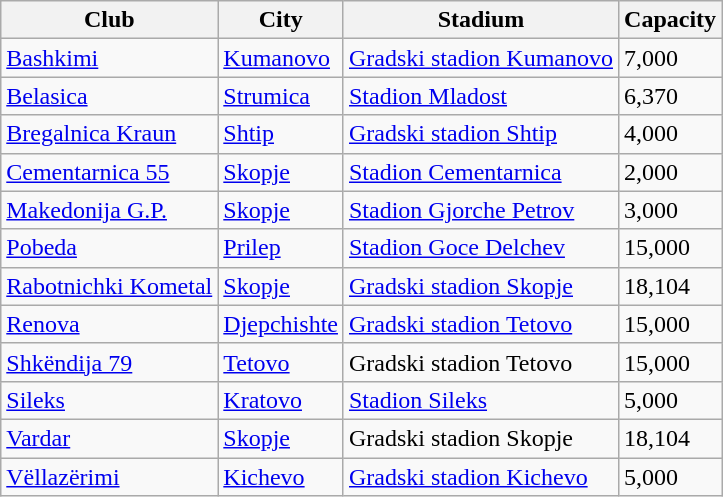<table class="wikitable">
<tr>
<th>Club</th>
<th>City</th>
<th>Stadium</th>
<th>Capacity</th>
</tr>
<tr>
<td><a href='#'>Bashkimi</a></td>
<td><a href='#'>Kumanovo</a></td>
<td><a href='#'>Gradski stadion Kumanovo</a></td>
<td>7,000</td>
</tr>
<tr>
<td><a href='#'>Belasica</a></td>
<td><a href='#'>Strumica</a></td>
<td><a href='#'>Stadion Mladost</a></td>
<td>6,370</td>
</tr>
<tr>
<td><a href='#'>Bregalnica Kraun</a></td>
<td><a href='#'>Shtip</a></td>
<td><a href='#'>Gradski stadion Shtip</a></td>
<td>4,000</td>
</tr>
<tr>
<td><a href='#'>Cementarnica 55</a></td>
<td><a href='#'>Skopje</a></td>
<td><a href='#'>Stadion Cementarnica</a></td>
<td>2,000</td>
</tr>
<tr>
<td><a href='#'>Makedonija G.P.</a></td>
<td><a href='#'>Skopje</a></td>
<td><a href='#'>Stadion Gjorche Petrov</a></td>
<td>3,000</td>
</tr>
<tr>
<td><a href='#'>Pobeda</a></td>
<td><a href='#'>Prilep</a></td>
<td><a href='#'>Stadion Goce Delchev</a></td>
<td>15,000</td>
</tr>
<tr>
<td><a href='#'>Rabotnichki Kometal</a></td>
<td><a href='#'>Skopje</a></td>
<td><a href='#'>Gradski stadion Skopje</a></td>
<td>18,104</td>
</tr>
<tr>
<td><a href='#'>Renova</a></td>
<td><a href='#'>Djepchishte</a></td>
<td><a href='#'>Gradski stadion Tetovo</a></td>
<td>15,000</td>
</tr>
<tr>
<td><a href='#'>Shkëndija 79</a></td>
<td><a href='#'>Tetovo</a></td>
<td>Gradski stadion Tetovo</td>
<td>15,000</td>
</tr>
<tr>
<td><a href='#'>Sileks</a></td>
<td><a href='#'>Kratovo</a></td>
<td><a href='#'>Stadion Sileks</a></td>
<td>5,000</td>
</tr>
<tr>
<td><a href='#'>Vardar</a></td>
<td><a href='#'>Skopje</a></td>
<td>Gradski stadion Skopje</td>
<td>18,104</td>
</tr>
<tr>
<td><a href='#'>Vëllazërimi</a></td>
<td><a href='#'>Kichevo</a></td>
<td><a href='#'>Gradski stadion Kichevo</a></td>
<td>5,000</td>
</tr>
</table>
